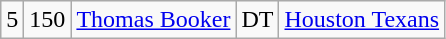<table class="wikitable" style="text-align:center">
<tr>
<td>5</td>
<td>150</td>
<td><a href='#'>Thomas Booker</a></td>
<td>DT</td>
<td><a href='#'>Houston Texans</a></td>
</tr>
</table>
